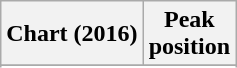<table class="wikitable sortable plainrowheaders" style="text-align:center">
<tr>
<th scope="col">Chart (2016)</th>
<th scope="col">Peak<br> position</th>
</tr>
<tr>
</tr>
<tr>
</tr>
<tr>
</tr>
</table>
